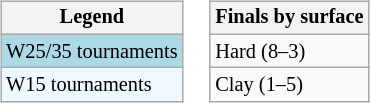<table>
<tr valign="top">
<td><br><table class="wikitable" style="font-size:85%">
<tr>
<th>Legend</th>
</tr>
<tr style="background:lightblue;">
<td>W25/35 tournaments</td>
</tr>
<tr style="background:#f0f8ff;">
<td>W15 tournaments</td>
</tr>
</table>
</td>
<td><br><table class="wikitable" style="font-size:85%">
<tr>
<th>Finals by surface</th>
</tr>
<tr>
<td>Hard (8–3)</td>
</tr>
<tr>
<td>Clay (1–5)</td>
</tr>
</table>
</td>
</tr>
</table>
